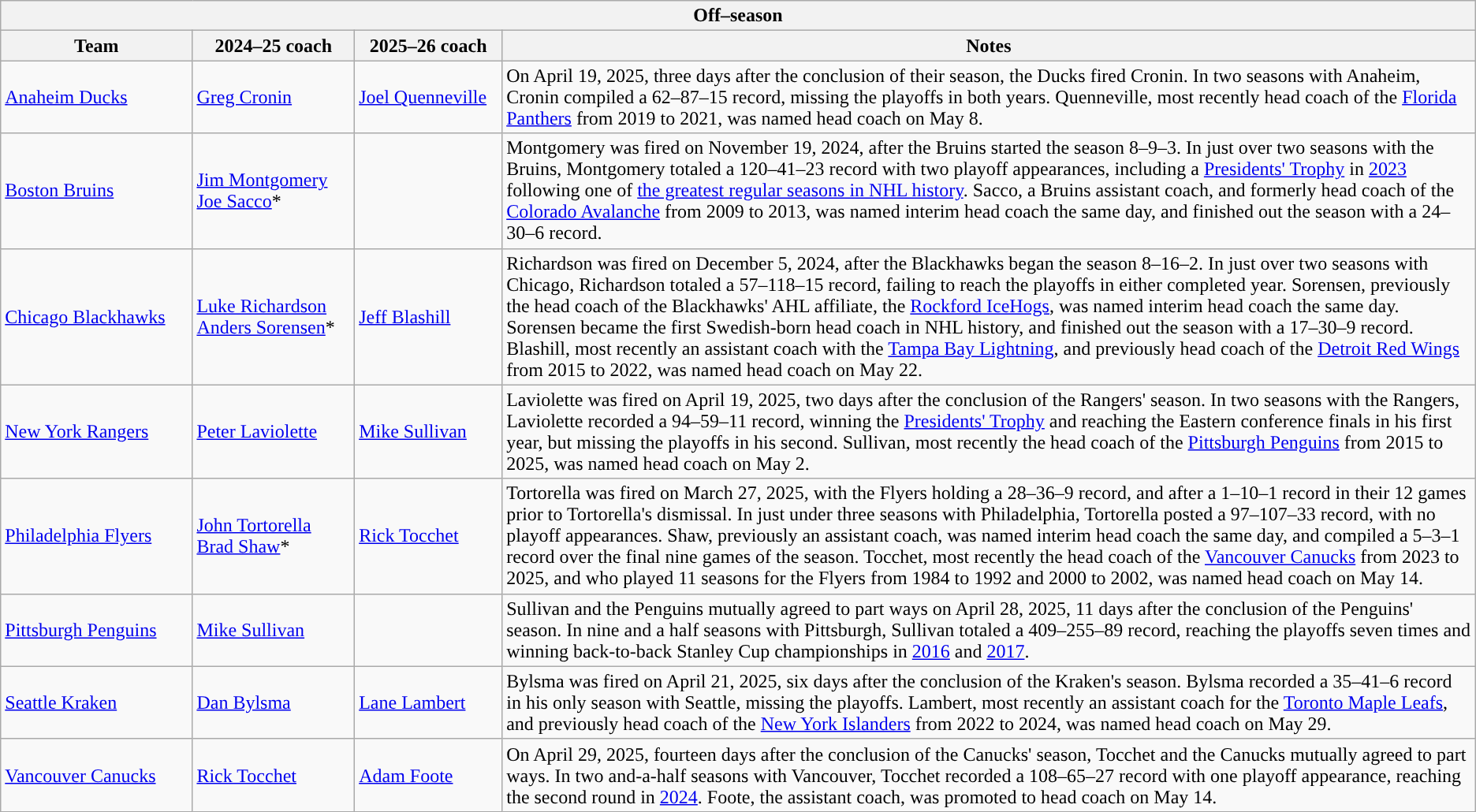<table class="wikitable">
<tr>
<th colspan="4">Off–season</th>
</tr>
<tr>
<th style="width:13%;">Team</th>
<th style="width:11%;">2024–25 coach</th>
<th style="width:10%;">2025–26 coach</th>
<th>Notes</th>
</tr>
<tr>
<td><a href='#'>Anaheim Ducks</a></td>
<td><a href='#'>Greg Cronin</a></td>
<td><a href='#'>Joel Quenneville</a></td>
<td>On April 19, 2025, three days after the conclusion of their season, the Ducks fired Cronin. In two seasons with Anaheim, Cronin compiled a 62–87–15 record, missing the playoffs in both years. Quenneville, most recently head coach of the <a href='#'>Florida Panthers</a> from 2019 to 2021, was named head coach on May 8.</td>
</tr>
<tr>
<td><a href='#'>Boston Bruins</a></td>
<td><a href='#'>Jim Montgomery</a><br><a href='#'>Joe Sacco</a>*</td>
<td></td>
<td>Montgomery was fired on November 19, 2024, after the Bruins started the season 8–9–3. In just over two seasons with the Bruins, Montgomery totaled a 120–41–23 record with two playoff appearances, including a <a href='#'>Presidents' Trophy</a> in <a href='#'>2023</a> following one of <a href='#'>the greatest regular seasons in NHL history</a>. Sacco, a Bruins assistant coach, and formerly head coach of the <a href='#'>Colorado Avalanche</a> from 2009 to 2013, was named interim head coach the same day, and finished out the season with a 24–30–6 record.</td>
</tr>
<tr>
<td><a href='#'>Chicago Blackhawks</a></td>
<td><a href='#'>Luke Richardson</a><br><a href='#'>Anders Sorensen</a>*</td>
<td><a href='#'>Jeff Blashill</a></td>
<td>Richardson was fired on December 5, 2024, after the Blackhawks began the season 8–16–2. In just over two seasons with Chicago, Richardson totaled a 57–118–15 record, failing to reach the playoffs in either completed year. Sorensen, previously the head coach of the Blackhawks' AHL affiliate, the <a href='#'>Rockford IceHogs</a>, was named interim head coach the same day. Sorensen became the first Swedish-born head coach in NHL history, and finished out the season with a 17–30–9 record. Blashill, most recently an assistant coach with the <a href='#'>Tampa Bay Lightning</a>, and previously head coach of the <a href='#'>Detroit Red Wings</a> from 2015 to 2022, was named head coach on May 22.</td>
</tr>
<tr>
<td><a href='#'>New York Rangers</a></td>
<td><a href='#'>Peter Laviolette</a></td>
<td><a href='#'>Mike Sullivan</a></td>
<td>Laviolette was fired on April 19, 2025, two days after the conclusion of the Rangers' season. In two seasons with the Rangers, Laviolette recorded a 94–59–11 record, winning the <a href='#'>Presidents' Trophy</a> and reaching the Eastern conference finals in his first year, but missing the playoffs in his second. Sullivan, most recently the head coach of the <a href='#'>Pittsburgh Penguins</a> from 2015 to 2025, was named head coach on May 2.</td>
</tr>
<tr>
<td><a href='#'>Philadelphia Flyers</a></td>
<td><a href='#'>John Tortorella</a><br><a href='#'>Brad Shaw</a>*</td>
<td><a href='#'>Rick Tocchet</a></td>
<td>Tortorella was fired on March 27, 2025, with the Flyers holding a 28–36–9 record, and after a 1–10–1 record in their 12 games prior to Tortorella's dismissal. In just under three seasons with Philadelphia, Tortorella posted a 97–107–33 record, with no playoff appearances. Shaw, previously an assistant coach, was named interim head coach the same day, and compiled a 5–3–1 record over the final nine games of the season. Tocchet, most recently the head coach of the <a href='#'>Vancouver Canucks</a> from 2023 to 2025, and who played 11 seasons for the Flyers from 1984 to 1992 and 2000 to 2002, was named head coach on May 14.</td>
</tr>
<tr>
<td><a href='#'>Pittsburgh Penguins</a></td>
<td><a href='#'>Mike Sullivan</a></td>
<td></td>
<td>Sullivan and the Penguins mutually agreed to part ways on April 28, 2025, 11 days after the conclusion of the Penguins' season. In nine and a half seasons with Pittsburgh, Sullivan totaled a 409–255–89 record, reaching the playoffs seven times and winning back-to-back Stanley Cup championships in <a href='#'>2016</a> and <a href='#'>2017</a>.</td>
</tr>
<tr>
<td><a href='#'>Seattle Kraken</a></td>
<td><a href='#'>Dan Bylsma</a></td>
<td><a href='#'>Lane Lambert</a></td>
<td>Bylsma was fired on April 21, 2025, six days after the conclusion of the Kraken's season. Bylsma recorded a 35–41–6 record in his only season with Seattle, missing the playoffs. Lambert, most recently an assistant coach for the <a href='#'>Toronto Maple Leafs</a>, and previously head coach of the <a href='#'>New York Islanders</a> from 2022 to 2024, was named head coach on May 29.</td>
</tr>
<tr>
<td><a href='#'>Vancouver Canucks</a></td>
<td><a href='#'>Rick Tocchet</a></td>
<td><a href='#'>Adam Foote</a></td>
<td>On April 29, 2025, fourteen days after the conclusion of the Canucks' season, Tocchet and the Canucks mutually agreed to part ways. In two and-a-half seasons with Vancouver, Tocchet recorded a 108–65–27 record with one playoff appearance, reaching the second round in <a href='#'>2024</a>. Foote, the assistant coach, was promoted to head coach on May 14.</td>
</tr>
</table>
